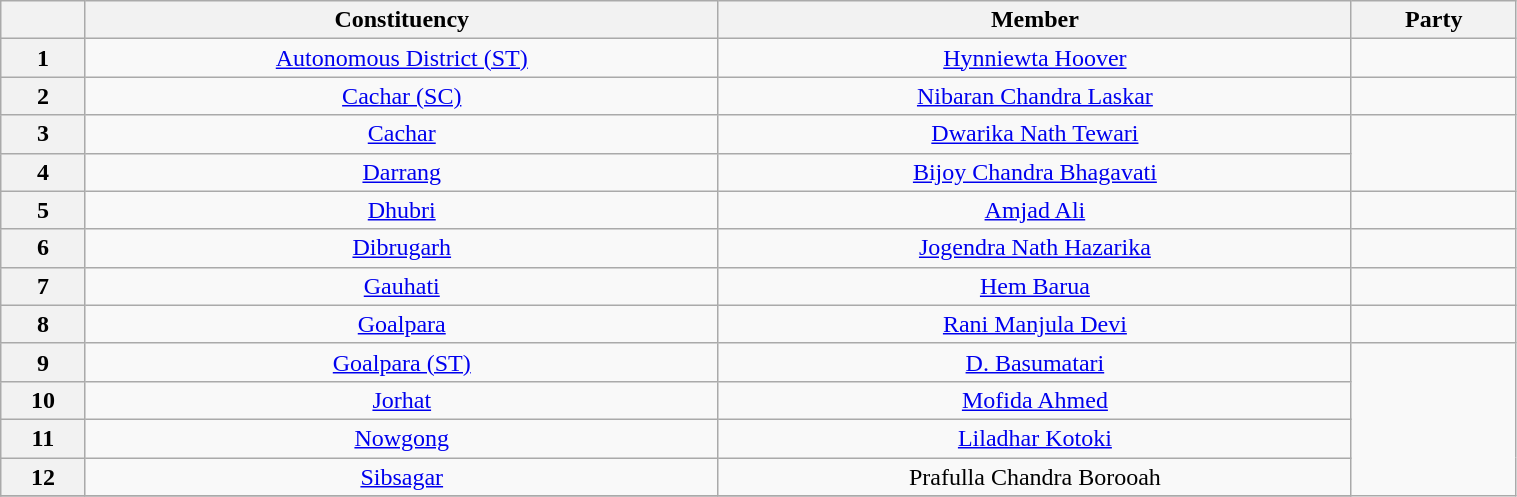<table class="wikitable sortable" style="width:80%; text-align:center">
<tr>
<th></th>
<th>Constituency</th>
<th>Member</th>
<th colspan="2" scope="col">Party</th>
</tr>
<tr>
<th>1</th>
<td><a href='#'>Autonomous District (ST)</a></td>
<td><a href='#'>Hynniewta Hoover</a></td>
<td></td>
</tr>
<tr>
<th>2</th>
<td><a href='#'>Cachar (SC)</a></td>
<td><a href='#'>Nibaran Chandra Laskar</a></td>
<td></td>
</tr>
<tr>
<th>3</th>
<td><a href='#'>Cachar</a></td>
<td><a href='#'>Dwarika Nath Tewari</a></td>
</tr>
<tr>
<th>4</th>
<td><a href='#'>Darrang</a></td>
<td><a href='#'>Bijoy Chandra Bhagavati</a></td>
</tr>
<tr>
<th>5</th>
<td><a href='#'>Dhubri</a></td>
<td><a href='#'>Amjad Ali</a></td>
<td></td>
</tr>
<tr>
<th>6</th>
<td><a href='#'>Dibrugarh</a></td>
<td><a href='#'>Jogendra Nath Hazarika</a></td>
<td></td>
</tr>
<tr>
<th>7</th>
<td><a href='#'>Gauhati</a></td>
<td><a href='#'>Hem Barua</a></td>
<td></td>
</tr>
<tr>
<th>8</th>
<td><a href='#'>Goalpara</a></td>
<td><a href='#'>Rani Manjula Devi</a></td>
<td></td>
</tr>
<tr>
<th>9</th>
<td><a href='#'>Goalpara (ST)</a></td>
<td><a href='#'>D. Basumatari</a></td>
</tr>
<tr>
<th>10</th>
<td><a href='#'>Jorhat</a></td>
<td><a href='#'>Mofida Ahmed</a></td>
</tr>
<tr>
<th>11</th>
<td><a href='#'>Nowgong</a></td>
<td><a href='#'>Liladhar Kotoki</a></td>
</tr>
<tr>
<th>12</th>
<td><a href='#'>Sibsagar</a></td>
<td>Prafulla Chandra Borooah</td>
</tr>
<tr>
</tr>
</table>
